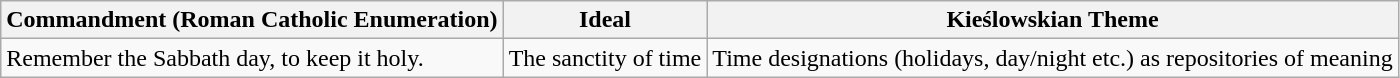<table class="wikitable" style"font-size:85%">
<tr>
<th>Commandment (Roman Catholic Enumeration)</th>
<th>Ideal</th>
<th>Kieślowskian Theme</th>
</tr>
<tr>
<td>Remember the Sabbath day, to keep it holy.</td>
<td>The sanctity of time</td>
<td>Time designations (holidays, day/night etc.) as repositories of meaning</td>
</tr>
</table>
